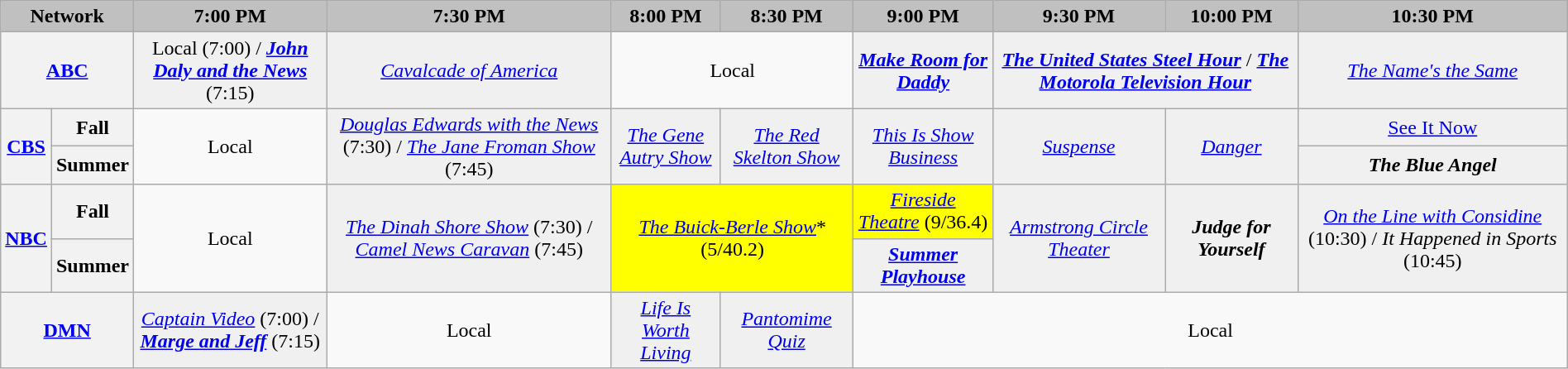<table class="wikitable" style="width:100%;margin-right:0;text-align:center">
<tr>
<th colspan="2" style="background-color:#C0C0C0;text-align:center">Network</th>
<th style="background-color:#C0C0C0;text-align:center">7:00 PM</th>
<th style="background-color:#C0C0C0;text-align:center">7:30 PM</th>
<th style="background-color:#C0C0C0;text-align:center">8:00 PM</th>
<th style="background-color:#C0C0C0;text-align:center">8:30 PM</th>
<th style="background-color:#C0C0C0;text-align:center">9:00 PM</th>
<th style="background-color:#C0C0C0;text-align:center">9:30 PM</th>
<th style="background-color:#C0C0C0;text-align:center">10:00 PM</th>
<th style="background-color:#C0C0C0;text-align:center">10:30 PM</th>
</tr>
<tr>
<th colspan="2" bgcolor="#C0C0C0"><a href='#'>ABC</a></th>
<td bgcolor="#F0F0F0">Local (7:00) / <strong><em><a href='#'>John Daly and the News</a></em></strong> (7:15)</td>
<td bgcolor="#F0F0F0"><em><a href='#'>Cavalcade of America</a></em></td>
<td colspan="2">Local</td>
<td bgcolor="#F0F0F0"><strong><em><a href='#'>Make Room for Daddy</a></em></strong></td>
<td colspan="2" bgcolor="#F0F0F0"><strong><em><a href='#'>The United States Steel Hour</a></em></strong> / <strong><em><a href='#'>The Motorola Television Hour</a></em></strong></td>
<td bgcolor="#F0F0F0"><em><a href='#'>The Name's the Same</a></em></td>
</tr>
<tr>
<th rowspan="2" bgcolor="#C0C0C0"><a href='#'>CBS</a></th>
<th>Fall</th>
<td rowspan="2">Local</td>
<td bgcolor="#F0F0F0" rowspan="2"><em><a href='#'>Douglas Edwards with the News</a></em> (7:30) / <em><a href='#'>The Jane Froman Show</a></em> (7:45)</td>
<td bgcolor="#F0F0F0" rowspan="2"><em><a href='#'>The Gene Autry Show</a></em></td>
<td bgcolor="#F0F0F0" rowspan="2"><em><a href='#'>The Red Skelton Show</a></em></td>
<td bgcolor="#F0F0F0" rowspan="2"><em><a href='#'>This Is Show Business</a></em></td>
<td bgcolor="#F0F0F0" rowspan="2"><em><a href='#'>Suspense</a></em></td>
<td bgcolor="#F0F0F0" rowspan="2"><em><a href='#'>Danger</a></em></td>
<td bgcolor="#F0F0F0"><a href='#'>See It Now</a></td>
</tr>
<tr>
<th>Summer</th>
<td bgcolor="#F0F0F0"><strong><em>The Blue Angel</em></strong></td>
</tr>
<tr>
<th rowspan="2" bgcolor="#C0C0C0"><a href='#'>NBC</a></th>
<th>Fall</th>
<td rowspan="2">Local</td>
<td bgcolor="#F0F0F0" rowspan="2"><em><a href='#'>The Dinah Shore Show</a></em> (7:30) / <em><a href='#'>Camel News Caravan</a></em> (7:45)</td>
<td colspan="2" bgcolor="#FFFF00" rowspan="2"><em><a href='#'>The Buick-Berle Show</a></em>*  (5/40.2)</td>
<td bgcolor="#FFFF00"><em><a href='#'>Fireside Theatre</a></em> (9/36.4)</td>
<td bgcolor="#F0F0F0" rowspan="2"><em><a href='#'>Armstrong Circle Theater</a></em></td>
<td bgcolor="#F0F0F0" rowspan="2"><strong><em>Judge for Yourself</em></strong></td>
<td bgcolor="#F0F0F0" rowspan="2"><em><a href='#'>On the Line with Considine</a></em> (10:30) / <em>It Happened in Sports</em> (10:45)</td>
</tr>
<tr>
<th>Summer</th>
<td bgcolor="#F0F0F0"><strong><em><a href='#'>Summer Playhouse</a></em></strong></td>
</tr>
<tr>
<th colspan="2" bgcolor="#C0C0C0"><a href='#'>DMN</a></th>
<td bgcolor="#F0F0F0"><em><a href='#'>Captain Video</a></em> (7:00) / <strong><em><a href='#'>Marge and Jeff</a></em></strong> (7:15)</td>
<td>Local</td>
<td bgcolor="#F0F0F0"><em><a href='#'>Life Is Worth Living</a></em></td>
<td bgcolor="#F0F0F0"><em><a href='#'>Pantomime Quiz</a></em></td>
<td colspan="4">Local</td>
</tr>
</table>
